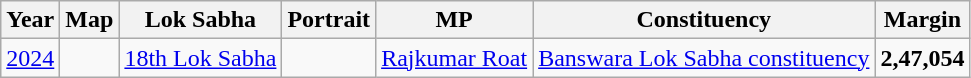<table class="wikitable">
<tr>
<th>Year</th>
<th>Map</th>
<th>Lok Sabha</th>
<th>Portrait</th>
<th>MP</th>
<th>Constituency</th>
<th>Margin</th>
</tr>
<tr>
<td><a href='#'>2024</a></td>
<td></td>
<td><a href='#'>18th Lok Sabha</a></td>
<td></td>
<td><a href='#'>Rajkumar Roat</a></td>
<td><a href='#'>Banswara Lok Sabha constituency</a></td>
<td><strong>2,47,054</strong></td>
</tr>
</table>
